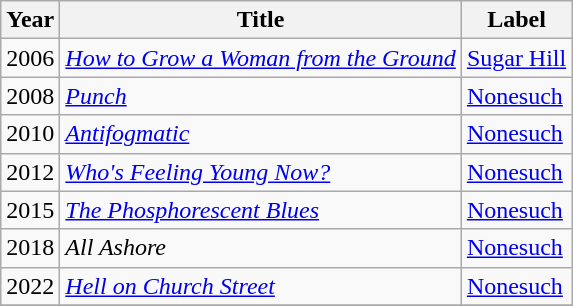<table class="wikitable">
<tr>
<th rowspan="1">Year</th>
<th rowspan="1">Title</th>
<th rowspan="1">Label</th>
</tr>
<tr>
<td align="center">2006</td>
<td align="left"><em><a href='#'>How to Grow a Woman from the Ground</a></em></td>
<td align="left"><a href='#'>Sugar Hill</a></td>
</tr>
<tr>
<td align="center">2008</td>
<td align="left"><em><a href='#'>Punch</a></em></td>
<td align="left"><a href='#'>Nonesuch</a></td>
</tr>
<tr>
<td align="center">2010</td>
<td align="left"><em><a href='#'>Antifogmatic</a></em></td>
<td align="left"><a href='#'>Nonesuch</a></td>
</tr>
<tr>
<td align="center">2012</td>
<td align="left"><em><a href='#'>Who's Feeling Young Now?</a></em></td>
<td align="left"><a href='#'>Nonesuch</a></td>
</tr>
<tr>
<td align="center">2015</td>
<td align="left"><em><a href='#'>The Phosphorescent Blues</a></em></td>
<td align="left"><a href='#'>Nonesuch</a></td>
</tr>
<tr>
<td align="center">2018</td>
<td align="left"><em>All Ashore</em></td>
<td align="left"><a href='#'>Nonesuch</a></td>
</tr>
<tr>
<td align="center">2022</td>
<td align=left"><em><a href='#'>Hell on Church Street</a></em></td>
<td align=left><a href='#'>Nonesuch</a></td>
</tr>
<tr>
</tr>
</table>
